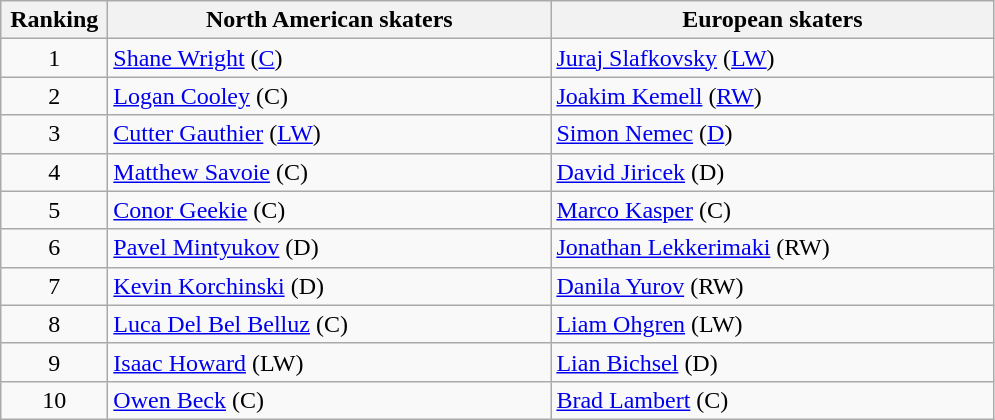<table class="wikitable">
<tr>
<th style="width:4em;">Ranking</th>
<th style="width:18em;">North American skaters</th>
<th style="width:18em;">European skaters</th>
</tr>
<tr>
<td style="text-align:center;">1</td>
<td> <a href='#'>Shane Wright</a> (<a href='#'>C</a>)</td>
<td> <a href='#'>Juraj Slafkovsky</a> (<a href='#'>LW</a>)</td>
</tr>
<tr>
<td style="text-align:center;">2</td>
<td> <a href='#'>Logan Cooley</a> (C)</td>
<td> <a href='#'>Joakim Kemell</a> (<a href='#'>RW</a>)</td>
</tr>
<tr>
<td style="text-align:center;">3</td>
<td> <a href='#'>Cutter Gauthier</a> (<a href='#'>LW</a>)</td>
<td> <a href='#'>Simon Nemec</a> (<a href='#'>D</a>)</td>
</tr>
<tr>
<td style="text-align:center;">4</td>
<td> <a href='#'>Matthew Savoie</a> (C)</td>
<td> <a href='#'>David Jiricek</a> (D)</td>
</tr>
<tr>
<td style="text-align:center;">5</td>
<td> <a href='#'>Conor Geekie</a> (C)</td>
<td> <a href='#'>Marco Kasper</a> (C)</td>
</tr>
<tr>
<td style="text-align:center;">6</td>
<td> <a href='#'>Pavel Mintyukov</a> (D)</td>
<td> <a href='#'>Jonathan Lekkerimaki</a> (RW)</td>
</tr>
<tr>
<td style="text-align:center;">7</td>
<td> <a href='#'>Kevin Korchinski</a> (D)</td>
<td> <a href='#'>Danila Yurov</a> (RW)</td>
</tr>
<tr>
<td style="text-align:center;">8</td>
<td> <a href='#'>Luca Del Bel Belluz</a> (C)</td>
<td> <a href='#'>Liam Ohgren</a> (LW)</td>
</tr>
<tr>
<td style="text-align:center;">9</td>
<td> <a href='#'>Isaac Howard</a> (LW)</td>
<td> <a href='#'>Lian Bichsel</a> (D)</td>
</tr>
<tr>
<td style="text-align:center;">10</td>
<td> <a href='#'>Owen Beck</a> (C)</td>
<td> <a href='#'>Brad Lambert</a> (C)</td>
</tr>
</table>
